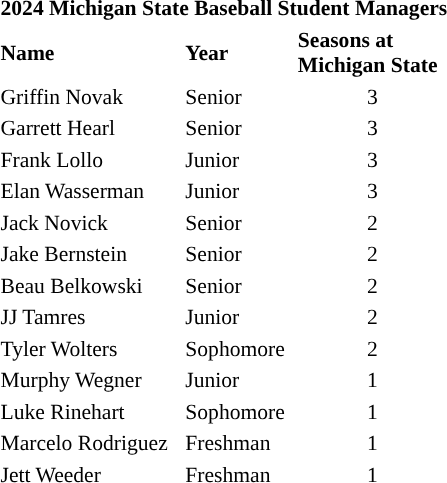<table class="toccolours" style="text-align: left; font-size:90%;">
<tr>
<th colspan="9">2024 Michigan State Baseball Student Managers</th>
</tr>
<tr>
<th>Name</th>
<th>Year</th>
<th>Seasons at<br>Michigan State</th>
</tr>
<tr>
<td>Griffin Novak</td>
<td>Senior</td>
<td align=center>3</td>
</tr>
<tr>
<td>Garrett Hearl</td>
<td>Senior</td>
<td align=center>3</td>
</tr>
<tr>
<td>Frank Lollo</td>
<td>Junior</td>
<td align=center>3</td>
</tr>
<tr>
<td>Elan Wasserman</td>
<td>Junior</td>
<td align=center>3</td>
</tr>
<tr>
<td>Jack Novick</td>
<td>Senior</td>
<td align=center>2</td>
</tr>
<tr>
<td>Jake Bernstein</td>
<td>Senior</td>
<td align=center>2</td>
</tr>
<tr>
<td>Beau Belkowski</td>
<td>Senior</td>
<td align=center>2</td>
</tr>
<tr>
<td>JJ Tamres</td>
<td>Junior</td>
<td align=center>2</td>
</tr>
<tr>
<td>Tyler Wolters</td>
<td>Sophomore</td>
<td align=center>2</td>
</tr>
<tr>
<td>Murphy Wegner</td>
<td>Junior</td>
<td align=center>1</td>
</tr>
<tr>
<td>Luke Rinehart</td>
<td>Sophomore</td>
<td align=center>1</td>
</tr>
<tr>
<td>Marcelo Rodriguez</td>
<td>Freshman</td>
<td align=center>1</td>
</tr>
<tr>
<td>Jett Weeder</td>
<td>Freshman</td>
<td align=center>1</td>
</tr>
<tr>
</tr>
</table>
